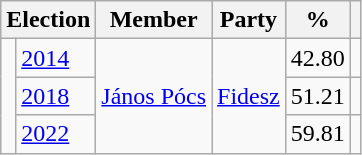<table class=wikitable>
<tr>
<th colspan=2>Election</th>
<th>Member</th>
<th>Party</th>
<th>%</th>
<th></th>
</tr>
<tr>
<td rowspan=3 bgcolor=></td>
<td><a href='#'>2014</a></td>
<td rowspan=3><a href='#'>János Pócs</a></td>
<td rowspan=3><a href='#'>Fidesz</a></td>
<td align=right>42.80</td>
<td align=center></td>
</tr>
<tr>
<td><a href='#'>2018</a></td>
<td align=right>51.21</td>
<td align=center></td>
</tr>
<tr>
<td><a href='#'>2022</a></td>
<td align=right>59.81</td>
<td align=center></td>
</tr>
</table>
